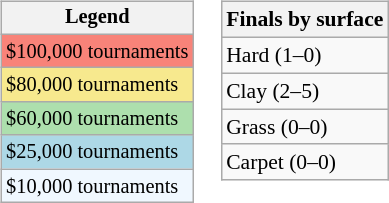<table>
<tr valign=top>
<td><br><table class="wikitable" style="font-size:85%">
<tr>
<th>Legend</th>
</tr>
<tr style="background:#f88379;">
<td>$100,000 tournaments</td>
</tr>
<tr style="background:#f7e98e;">
<td>$80,000 tournaments</td>
</tr>
<tr style="background:#addfad;">
<td>$60,000 tournaments</td>
</tr>
<tr style="background:lightblue;">
<td>$25,000 tournaments</td>
</tr>
<tr bgcolor="#f0f8ff">
<td>$10,000 tournaments</td>
</tr>
</table>
</td>
<td><br><table class="wikitable" style="font-size:90%">
<tr>
<th>Finals by surface</th>
</tr>
<tr>
<td>Hard (1–0)</td>
</tr>
<tr>
<td>Clay (2–5)</td>
</tr>
<tr>
<td>Grass (0–0)</td>
</tr>
<tr>
<td>Carpet (0–0)</td>
</tr>
</table>
</td>
</tr>
</table>
